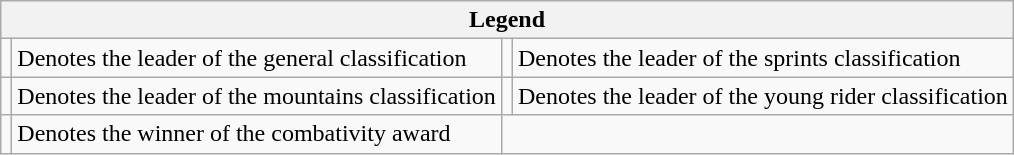<table class="wikitable">
<tr>
<th colspan="4">Legend</th>
</tr>
<tr>
<td></td>
<td>Denotes the leader of the general classification</td>
<td></td>
<td>Denotes the leader of the sprints classification</td>
</tr>
<tr>
<td></td>
<td>Denotes the leader of the mountains classification</td>
<td></td>
<td>Denotes the leader of the young rider classification</td>
</tr>
<tr>
<td></td>
<td>Denotes the winner of the combativity award</td>
</tr>
</table>
